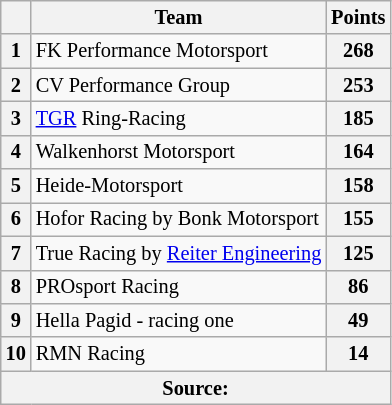<table class="wikitable" style="font-size:85%; text-align:center;">
<tr>
<th></th>
<th>Team</th>
<th>Points</th>
</tr>
<tr>
<th>1</th>
<td align="left"> FK Performance Motorsport</td>
<th>268</th>
</tr>
<tr>
<th>2</th>
<td align="left"> CV Performance Group</td>
<th>253</th>
</tr>
<tr>
<th>3</th>
<td align="left"> <a href='#'>TGR</a> Ring-Racing</td>
<th>185</th>
</tr>
<tr>
<th>4</th>
<td align="left"> Walkenhorst Motorsport</td>
<th>164</th>
</tr>
<tr>
<th>5</th>
<td align="left"> Heide-Motorsport</td>
<th>158</th>
</tr>
<tr>
<th>6</th>
<td align="left"> Hofor Racing by Bonk Motorsport</td>
<th>155</th>
</tr>
<tr>
<th>7</th>
<td align="left"> True Racing by <a href='#'>Reiter Engineering</a></td>
<th>125</th>
</tr>
<tr>
<th>8</th>
<td align="left"> PROsport Racing</td>
<th>86</th>
</tr>
<tr>
<th>9</th>
<td align="left"> Hella Pagid - racing one</td>
<th>49</th>
</tr>
<tr>
<th>10</th>
<td align="left"> RMN Racing</td>
<th>14</th>
</tr>
<tr>
<th colspan="3">Source:</th>
</tr>
</table>
